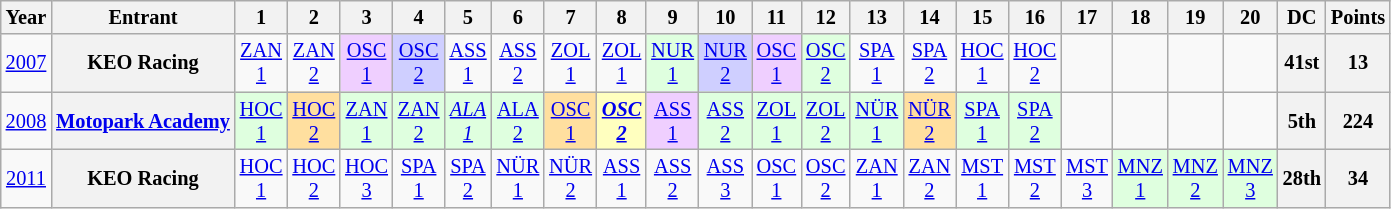<table class="wikitable" style="text-align:center; font-size:85%">
<tr>
<th>Year</th>
<th>Entrant</th>
<th>1</th>
<th>2</th>
<th>3</th>
<th>4</th>
<th>5</th>
<th>6</th>
<th>7</th>
<th>8</th>
<th>9</th>
<th>10</th>
<th>11</th>
<th>12</th>
<th>13</th>
<th>14</th>
<th>15</th>
<th>16</th>
<th>17</th>
<th>18</th>
<th>19</th>
<th>20</th>
<th>DC</th>
<th>Points</th>
</tr>
<tr>
<td><a href='#'>2007</a></td>
<th nowrap>KEO Racing</th>
<td style="background:#;"><a href='#'>ZAN<br>1</a><br></td>
<td style="background:#;"><a href='#'>ZAN<br>2</a><br></td>
<td style="background:#efcfff;"><a href='#'>OSC<br>1</a><br></td>
<td style="background:#cfcfff;"><a href='#'>OSC<br>2</a><br></td>
<td style="background:#;"><a href='#'>ASS<br>1</a><br></td>
<td style="background:#;"><a href='#'>ASS<br>2</a><br></td>
<td style="background:#;"><a href='#'>ZOL<br>1</a><br></td>
<td style="background:#;"><a href='#'>ZOL<br>1</a><br></td>
<td style="background:#dfffdf;"><a href='#'>NUR<br>1</a><br></td>
<td style="background:#cfcfff;"><a href='#'>NUR<br>2</a><br></td>
<td style="background:#efcfff;"><a href='#'>OSC<br>1</a><br></td>
<td style="background:#dfffdf;"><a href='#'>OSC<br>2</a><br></td>
<td style="background:#;"><a href='#'>SPA<br>1</a><br></td>
<td style="background:#;"><a href='#'>SPA<br>2</a><br></td>
<td style="background:#;"><a href='#'>HOC<br>1</a><br></td>
<td style="background:#;"><a href='#'>HOC<br>2</a><br></td>
<td></td>
<td></td>
<td></td>
<td></td>
<th>41st</th>
<th>13</th>
</tr>
<tr>
<td><a href='#'>2008</a></td>
<th nowrap><a href='#'>Motopark Academy</a></th>
<td style="background:#DFFFDF;"><a href='#'>HOC<br>1</a><br></td>
<td style="background:#FFDF9F;"><a href='#'>HOC<br>2</a><br></td>
<td style="background:#DFFFDF;"><a href='#'>ZAN<br>1</a><br></td>
<td style="background:#DFFFDF;"><a href='#'>ZAN<br>2</a><br></td>
<td style="background:#DFFFDF;"><em><a href='#'>ALA<br>1</a></em><br></td>
<td style="background:#DFFFDF;"><a href='#'>ALA<br>2</a><br></td>
<td style="background:#FFDF9F"><a href='#'>OSC<br>1</a><br></td>
<td style="background:#FFFFBF"><strong><em><a href='#'>OSC<br>2</a></em></strong><br></td>
<td style="background:#EFCFFF;"><a href='#'>ASS<br>1</a><br></td>
<td style="background:#DFFFDF;"><a href='#'>ASS<br>2</a><br></td>
<td style="background:#DFFFDF;"><a href='#'>ZOL<br>1</a><br></td>
<td style="background:#DFFFDF;"><a href='#'>ZOL<br>2</a><br></td>
<td style="background:#DFFFDF;"><a href='#'>NÜR<br>1</a><br></td>
<td style="background:#FFDF9F;"><a href='#'>NÜR<br>2</a><br></td>
<td style="background:#DFFFDF;"><a href='#'>SPA<br>1</a><br></td>
<td style="background:#DFFFDF;"><a href='#'>SPA<br>2</a><br></td>
<td></td>
<td></td>
<td></td>
<td></td>
<th>5th</th>
<th>224</th>
</tr>
<tr>
<td><a href='#'>2011</a></td>
<th>KEO Racing</th>
<td style="background:#;"><a href='#'>HOC<br>1</a><br></td>
<td style="background:#;"><a href='#'>HOC<br>2</a><br></td>
<td style="background:#;"><a href='#'>HOC<br>3</a><br></td>
<td style="background:#;"><a href='#'>SPA<br>1</a><br></td>
<td style="background:#;"><a href='#'>SPA<br>2</a><br></td>
<td style="background:#;"><a href='#'>NÜR<br>1</a><br></td>
<td style="background:#;"><a href='#'>NÜR<br>2</a><br></td>
<td style="background:#;"><a href='#'>ASS<br>1</a><br></td>
<td style="background:#;"><a href='#'>ASS<br>2</a><br></td>
<td style="background:#;"><a href='#'>ASS<br>3</a><br></td>
<td style="background:#;"><a href='#'>OSC<br>1</a><br></td>
<td style="background:#;"><a href='#'>OSC<br>2</a><br></td>
<td style="background:#;"><a href='#'>ZAN<br>1</a><br></td>
<td style="background:#;"><a href='#'>ZAN<br>2</a><br></td>
<td style="background:#;"><a href='#'>MST<br>1</a><br></td>
<td style="background:#;"><a href='#'>MST<br>2</a><br></td>
<td style="background:#;"><a href='#'>MST<br>3</a><br></td>
<td style="background:#dfffdf;"><a href='#'>MNZ<br>1</a><br></td>
<td style="background:#dfffdf;"><a href='#'>MNZ<br>2</a><br></td>
<td style="background:#dfffdf;"><a href='#'>MNZ<br>3</a><br></td>
<th>28th</th>
<th>34</th>
</tr>
</table>
